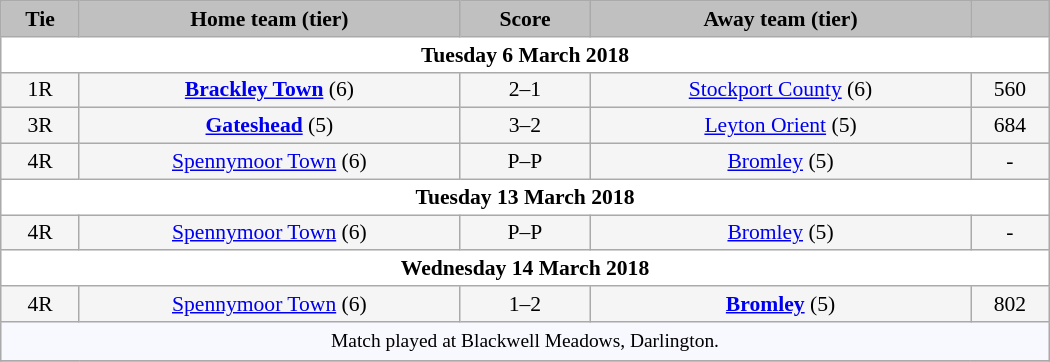<table class="wikitable" style="width: 700px; background:WhiteSmoke; text-align:center; font-size:90%">
<tr>
<td scope="col" style="width:  7.50%; background:silver;"><strong>Tie</strong></td>
<td scope="col" style="width: 36.25%; background:silver;"><strong>Home team (tier)</strong></td>
<td scope="col" style="width: 12.50%; background:silver;"><strong>Score</strong></td>
<td scope="col" style="width: 36.25%; background:silver;"><strong>Away team (tier)</strong></td>
<td scope="col" style="width:  7.50%; background:silver;"><strong></strong></td>
</tr>
<tr>
<td colspan="5" style= background:White><strong>Tuesday 6 March 2018</strong></td>
</tr>
<tr>
<td>1R</td>
<td><strong><a href='#'>Brackley Town</a></strong> (6)</td>
<td>2–1</td>
<td><a href='#'>Stockport County</a> (6)</td>
<td>560</td>
</tr>
<tr>
<td>3R</td>
<td><strong><a href='#'>Gateshead</a></strong> (5)</td>
<td>3–2</td>
<td><a href='#'>Leyton Orient</a> (5)</td>
<td>684</td>
</tr>
<tr>
<td>4R</td>
<td><a href='#'>Spennymoor Town</a> (6)</td>
<td>P–P</td>
<td><a href='#'>Bromley</a> (5)</td>
<td>-</td>
</tr>
<tr>
<td colspan="5" style= background:White><strong>Tuesday 13 March 2018</strong></td>
</tr>
<tr>
<td>4R</td>
<td><a href='#'>Spennymoor Town</a> (6)</td>
<td>P–P</td>
<td><a href='#'>Bromley</a> (5)</td>
<td>-</td>
</tr>
<tr>
<td colspan="5" style= background:White><strong>Wednesday 14 March 2018</strong></td>
</tr>
<tr>
<td>4R</td>
<td><a href='#'>Spennymoor Town</a> (6)</td>
<td>1–2</td>
<td><strong><a href='#'>Bromley</a></strong> (5)</td>
<td>802</td>
</tr>
<tr>
<td colspan="5" style="background:GhostWhite; height:20px; text-align:center; font-size:90%">Match played at Blackwell Meadows, Darlington.</td>
</tr>
<tr>
</tr>
</table>
